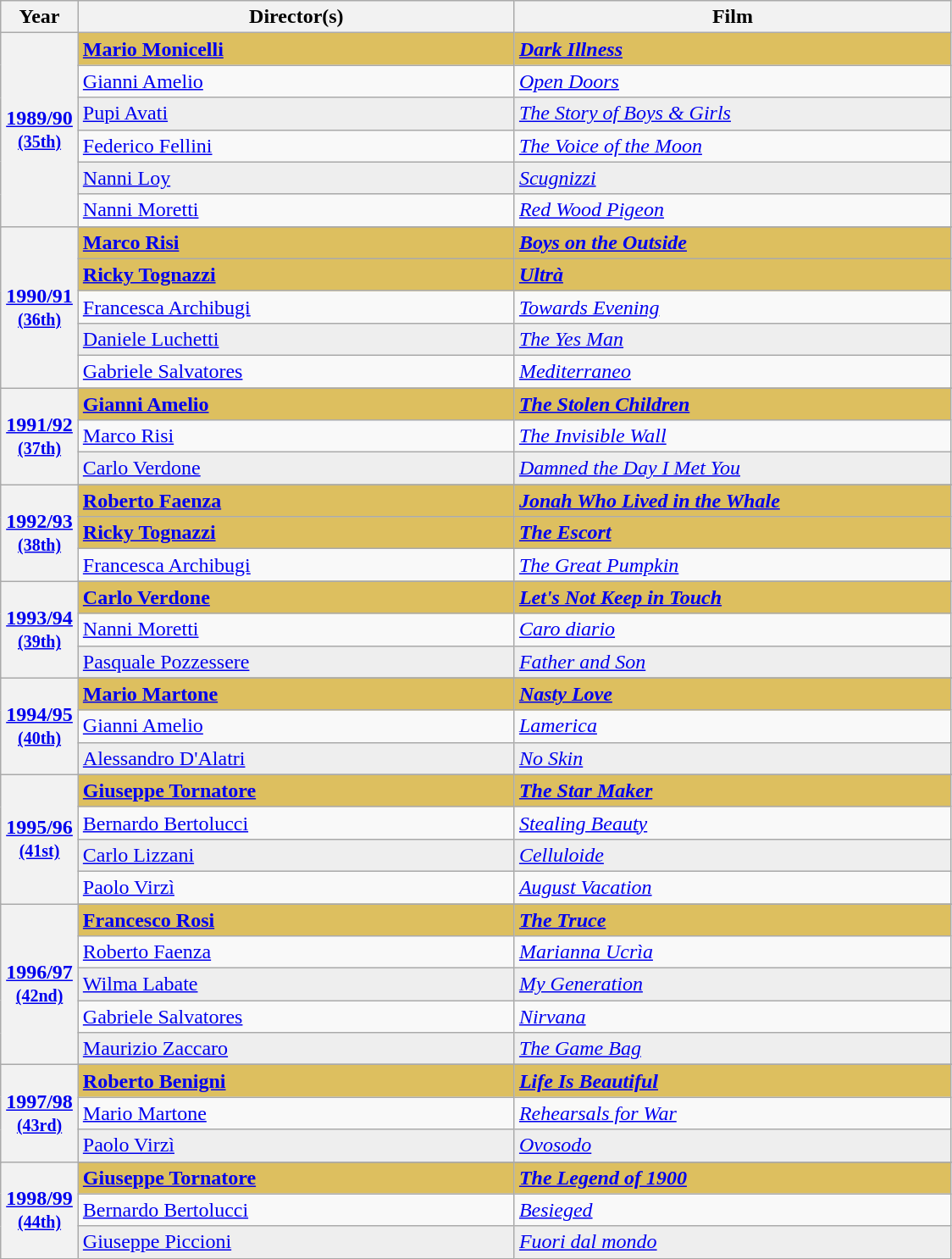<table class="wikitable">
<tr>
<th width="8%">Year</th>
<th width="45%">Director(s)</th>
<th width="45%">Film</th>
</tr>
<tr>
<th rowspan="6"><a href='#'>1989/90</a><br><small><a href='#'>(35th)</a></small></th>
<td style="background:#DDBF5F"><strong><a href='#'>Mario Monicelli</a></strong></td>
<td style="background:#DDBF5F"><strong><em><a href='#'>Dark Illness</a></em></strong></td>
</tr>
<tr>
<td><a href='#'>Gianni Amelio</a></td>
<td><em><a href='#'>Open Doors</a></em></td>
</tr>
<tr style="background:#eee;">
<td><a href='#'>Pupi Avati</a></td>
<td><em><a href='#'>The Story of Boys & Girls</a></em></td>
</tr>
<tr>
<td><a href='#'>Federico Fellini</a></td>
<td><em><a href='#'>The Voice of the Moon</a></em></td>
</tr>
<tr style="background:#eee;">
<td><a href='#'>Nanni Loy</a></td>
<td><em><a href='#'>Scugnizzi</a></em></td>
</tr>
<tr>
<td><a href='#'>Nanni Moretti</a></td>
<td><em><a href='#'>Red Wood Pigeon</a></em></td>
</tr>
<tr>
<th rowspan="6" style="text-align:center"><a href='#'>1990/91</a><br><small><a href='#'>(36th)</a></small></th>
</tr>
<tr>
<td style="background:#DDBF5F"><strong><a href='#'>Marco Risi</a></strong></td>
<td style="background:#DDBF5F"><strong><em><a href='#'>Boys on the Outside</a></em></strong></td>
</tr>
<tr>
<td style="background:#DDBF5F"><strong><a href='#'>Ricky Tognazzi</a></strong></td>
<td style="background:#DDBF5F"><strong><em><a href='#'>Ultrà</a></em></strong></td>
</tr>
<tr>
<td><a href='#'>Francesca Archibugi</a></td>
<td><em><a href='#'>Towards Evening</a></em></td>
</tr>
<tr style="background:#eee;">
<td><a href='#'>Daniele Luchetti</a></td>
<td><em><a href='#'>The Yes Man</a></em></td>
</tr>
<tr>
<td><a href='#'>Gabriele Salvatores</a></td>
<td><em><a href='#'>Mediterraneo</a></em></td>
</tr>
<tr>
<th rowspan="4" style="text-align:center"><a href='#'>1991/92</a><br><small><a href='#'>(37th)</a></small></th>
</tr>
<tr>
<td style="background:#DDBF5F"><strong><a href='#'>Gianni Amelio</a></strong></td>
<td style="background:#DDBF5F"><strong><em><a href='#'>The Stolen Children</a></em></strong></td>
</tr>
<tr>
<td><a href='#'>Marco Risi</a></td>
<td><em><a href='#'>The Invisible Wall</a></em></td>
</tr>
<tr style="background:#eee;">
<td><a href='#'>Carlo Verdone</a></td>
<td><em><a href='#'>Damned the Day I Met You</a></em></td>
</tr>
<tr>
<th rowspan="4" style="text-align:center"><a href='#'>1992/93</a><br><small><a href='#'>(38th)</a></small></th>
</tr>
<tr>
<td style="background:#DDBF5F"><strong><a href='#'>Roberto Faenza</a></strong></td>
<td style="background:#DDBF5F"><strong><em><a href='#'>Jonah Who Lived in the Whale</a></em></strong></td>
</tr>
<tr>
<td style="background:#DDBF5F"><strong><a href='#'>Ricky Tognazzi</a></strong></td>
<td style="background:#DDBF5F"><strong><em><a href='#'>The Escort</a></em></strong></td>
</tr>
<tr>
<td><a href='#'>Francesca Archibugi</a></td>
<td><em><a href='#'>The Great Pumpkin</a></em></td>
</tr>
<tr>
<th rowspan="4" style="text-align:center"><a href='#'>1993/94</a><br><small><a href='#'>(39th)</a></small></th>
</tr>
<tr>
<td style="background:#DDBF5F"><strong><a href='#'>Carlo Verdone</a></strong></td>
<td style="background:#DDBF5F"><strong><em><a href='#'>Let's Not Keep in Touch</a></em></strong></td>
</tr>
<tr>
<td><a href='#'>Nanni Moretti</a></td>
<td><em><a href='#'>Caro diario</a></em></td>
</tr>
<tr style="background:#eee;">
<td><a href='#'>Pasquale Pozzessere</a></td>
<td><em><a href='#'>Father and Son</a></em></td>
</tr>
<tr>
<th rowspan="4" style="text-align:center"><a href='#'>1994/95</a><br><small><a href='#'>(40th)</a></small></th>
</tr>
<tr>
<td style="background:#DDBF5F"><strong><a href='#'>Mario Martone</a></strong></td>
<td style="background:#DDBF5F"><strong><em><a href='#'>Nasty Love</a></em></strong></td>
</tr>
<tr>
<td><a href='#'>Gianni Amelio</a></td>
<td><em><a href='#'>Lamerica</a></em></td>
</tr>
<tr style="background:#eee;">
<td><a href='#'>Alessandro D'Alatri</a></td>
<td><em><a href='#'>No Skin</a></em></td>
</tr>
<tr>
<th rowspan="5" style="text-align:center"><a href='#'>1995/96</a><br><small><a href='#'>(41st)</a></small></th>
</tr>
<tr>
<td style="background:#DDBF5F"><strong><a href='#'>Giuseppe Tornatore</a></strong></td>
<td style="background:#DDBF5F"><strong><em><a href='#'>The Star Maker</a></em></strong></td>
</tr>
<tr>
<td><a href='#'>Bernardo Bertolucci</a></td>
<td><em><a href='#'>Stealing Beauty</a></em></td>
</tr>
<tr style="background:#eee;">
<td><a href='#'>Carlo Lizzani</a></td>
<td><em><a href='#'>Celluloide</a></em></td>
</tr>
<tr>
<td><a href='#'>Paolo Virzì</a></td>
<td><em><a href='#'>August Vacation</a></em></td>
</tr>
<tr>
<th rowspan="6" style="text-align:center"><a href='#'>1996/97</a><br><small><a href='#'>(42nd)</a></small></th>
</tr>
<tr>
<td style="background:#DDBF5F"><strong><a href='#'>Francesco Rosi</a></strong></td>
<td style="background:#DDBF5F"><strong><em><a href='#'>The Truce</a></em></strong></td>
</tr>
<tr>
<td><a href='#'>Roberto Faenza</a></td>
<td><em><a href='#'>Marianna Ucrìa</a></em></td>
</tr>
<tr style="background:#eee;">
<td><a href='#'>Wilma Labate</a></td>
<td><em><a href='#'>My Generation</a></em></td>
</tr>
<tr>
<td><a href='#'>Gabriele Salvatores</a></td>
<td><em><a href='#'>Nirvana</a></em></td>
</tr>
<tr style="background:#eee;">
<td><a href='#'>Maurizio Zaccaro</a></td>
<td><em><a href='#'>The Game Bag</a></em></td>
</tr>
<tr>
<th rowspan="4" style="text-align:center"><a href='#'>1997/98</a><br><small><a href='#'>(43rd)</a></small></th>
</tr>
<tr>
<td style="background:#DDBF5F"><strong><a href='#'>Roberto Benigni</a></strong></td>
<td style="background:#DDBF5F"><strong><em><a href='#'>Life Is Beautiful</a></em></strong></td>
</tr>
<tr>
<td><a href='#'>Mario Martone</a></td>
<td><em><a href='#'>Rehearsals for War</a></em></td>
</tr>
<tr style="background:#eee;">
<td><a href='#'>Paolo Virzì</a></td>
<td><em><a href='#'>Ovosodo</a></em></td>
</tr>
<tr>
<th rowspan="4" style="text-align:center"><a href='#'>1998/99</a><br><small><a href='#'>(44th)</a></small></th>
</tr>
<tr>
<td style="background:#DDBF5F"><strong><a href='#'>Giuseppe Tornatore</a></strong></td>
<td style="background:#DDBF5F"><strong><em><a href='#'>The Legend of 1900</a></em></strong></td>
</tr>
<tr>
<td><a href='#'>Bernardo Bertolucci</a></td>
<td><em><a href='#'>Besieged</a></em></td>
</tr>
<tr style="background:#eee;">
<td><a href='#'>Giuseppe Piccioni</a></td>
<td><em><a href='#'>Fuori dal mondo</a></em></td>
</tr>
</table>
